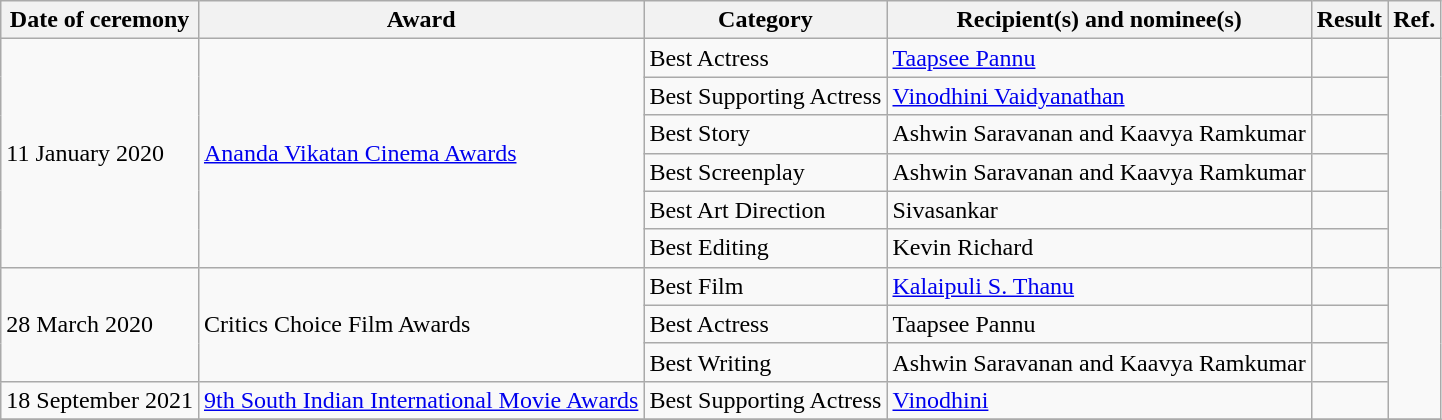<table class="wikitable sortable">
<tr>
<th>Date of ceremony</th>
<th>Award</th>
<th>Category</th>
<th>Recipient(s) and nominee(s)</th>
<th>Result</th>
<th>Ref.</th>
</tr>
<tr>
<td rowspan="6">11 January 2020</td>
<td rowspan="6"><a href='#'>Ananda Vikatan Cinema Awards</a></td>
<td>Best Actress</td>
<td><a href='#'>Taapsee Pannu</a></td>
<td></td>
<td rowspan="6"></td>
</tr>
<tr>
<td>Best Supporting Actress</td>
<td><a href='#'>Vinodhini Vaidyanathan</a></td>
<td></td>
</tr>
<tr>
<td>Best Story</td>
<td>Ashwin Saravanan and Kaavya Ramkumar</td>
<td></td>
</tr>
<tr>
<td>Best Screenplay</td>
<td>Ashwin Saravanan and Kaavya Ramkumar</td>
<td></td>
</tr>
<tr>
<td>Best Art Direction</td>
<td>Sivasankar</td>
<td></td>
</tr>
<tr>
<td>Best Editing</td>
<td>Kevin Richard</td>
<td></td>
</tr>
<tr>
<td rowspan="3">28 March 2020</td>
<td rowspan="3">Critics Choice Film Awards</td>
<td>Best Film</td>
<td><a href='#'>Kalaipuli S. Thanu</a></td>
<td></td>
<td rowspan="4"></td>
</tr>
<tr>
<td>Best Actress</td>
<td>Taapsee Pannu</td>
<td></td>
</tr>
<tr>
<td>Best Writing</td>
<td>Ashwin Saravanan and Kaavya Ramkumar</td>
<td></td>
</tr>
<tr>
<td rowspan="1">18 September 2021</td>
<td rowspan="1"><a href='#'>9th South Indian International Movie Awards</a></td>
<td>Best Supporting Actress</td>
<td><a href='#'>Vinodhini</a></td>
<td></td>
</tr>
<tr>
</tr>
</table>
